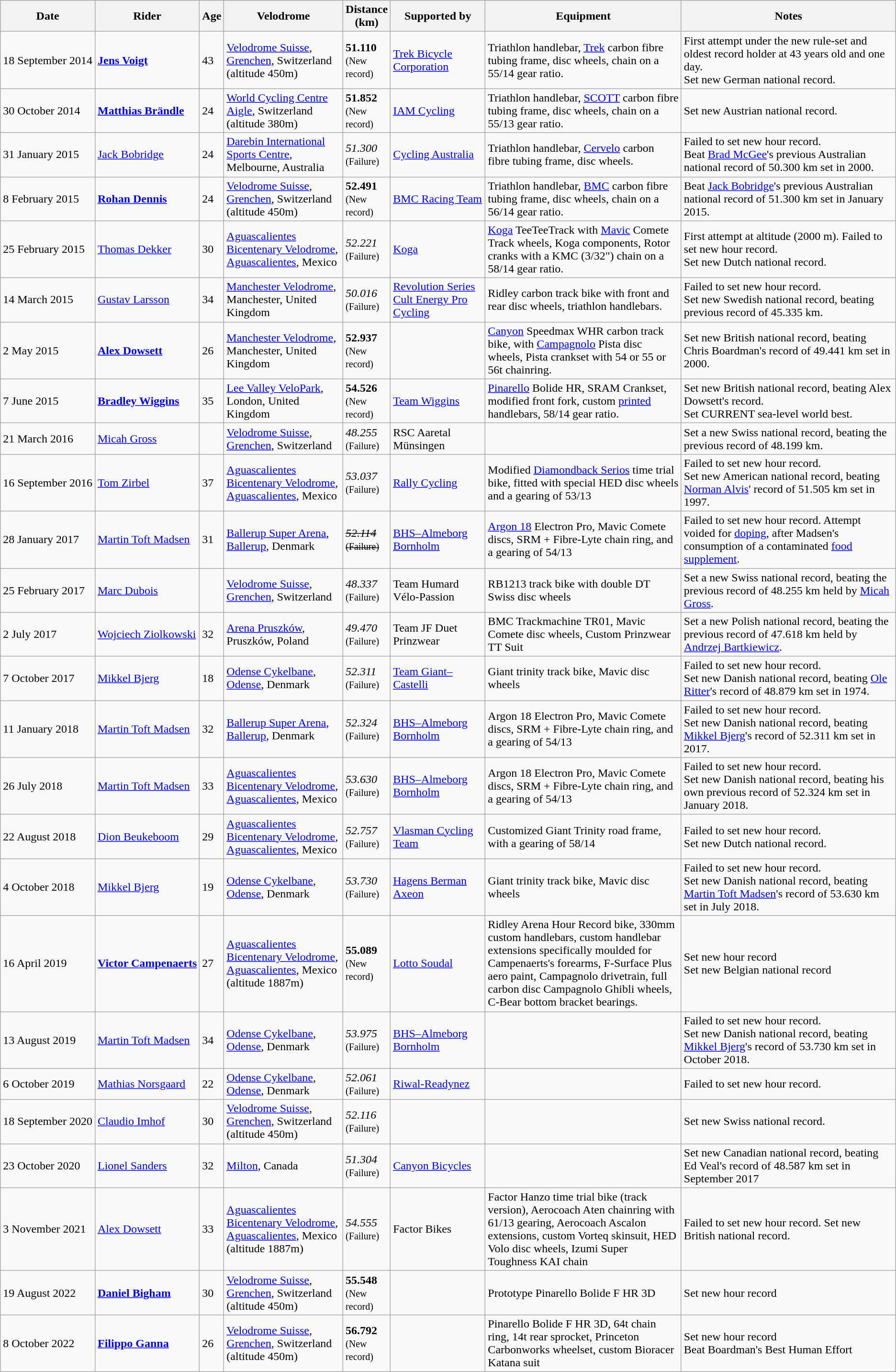<table class="wikitable sortable">
<tr>
<th>Date</th>
<th>Rider</th>
<th>Age</th>
<th style="width: 15%;">Velodrome</th>
<th>Distance (km)</th>
<th style="width: 12%;">Supported by</th>
<th style="width: 27%;">Equipment</th>
<th style="width: 30%;">Notes</th>
</tr>
<tr>
<td>18 September 2014</td>
<td> <strong><a href='#'>Jens Voigt</a></strong></td>
<td>43</td>
<td><a href='#'>Velodrome Suisse</a>, <a href='#'>Grenchen</a>, Switzerland (altitude 450m)</td>
<td><strong>51.110</strong> <br><small>(New record)</small></td>
<td> <a href='#'>Trek Bicycle Corporation</a></td>
<td>Triathlon handlebar, <a href='#'>Trek</a> carbon fibre tubing frame, disc wheels, chain on a 55/14 gear ratio.</td>
<td> First attempt under the new rule-set and oldest record holder at 43 years old and one day.<br>  Set new German national record.</td>
</tr>
<tr>
<td>30 October 2014</td>
<td> <strong><a href='#'>Matthias Brändle</a></strong></td>
<td>24</td>
<td><a href='#'>World Cycling Centre</a> <a href='#'>Aigle</a>, Switzerland (altitude 380m)</td>
<td><strong>51.852</strong><br><small>(New record)</small></td>
<td> <a href='#'>IAM Cycling</a></td>
<td>Triathlon handlebar, <a href='#'>SCOTT</a> carbon fibre tubing frame, disc wheels, chain on a 55/13 gear ratio.</td>
<td>  Set new Austrian national record.</td>
</tr>
<tr>
<td>31 January 2015</td>
<td> <a href='#'>Jack Bobridge</a></td>
<td>24</td>
<td><a href='#'>Darebin International Sports Centre</a>, Melbourne, Australia</td>
<td><em>51.300</em><br><small>(Failure)</small></td>
<td> <a href='#'>Cycling Australia</a></td>
<td>Triathlon handlebar, <a href='#'>Cervelo</a> carbon fibre tubing frame, disc wheels.</td>
<td>Failed to set new hour record.<br>  Beat <a href='#'>Brad McGee</a>'s previous Australian national record of 50.300 km set in 2000.</td>
</tr>
<tr>
<td>8 February 2015</td>
<td> <strong><a href='#'>Rohan Dennis</a></strong></td>
<td>24</td>
<td><a href='#'>Velodrome Suisse</a>, <a href='#'>Grenchen</a>, Switzerland (altitude 450m)</td>
<td><strong>52.491</strong><br><small>(New record)</small></td>
<td> <a href='#'>BMC Racing Team</a></td>
<td>Triathlon handlebar, <a href='#'>BMC</a> carbon fibre tubing frame, disc wheels, chain on a 56/14 gear ratio.</td>
<td>  Beat <a href='#'>Jack Bobridge</a>'s previous Australian national record of 51.300 km set in January 2015.</td>
</tr>
<tr>
<td>25 February 2015</td>
<td> <a href='#'>Thomas Dekker</a></td>
<td>30</td>
<td><a href='#'>Aguascalientes Bicentenary Velodrome</a>, <a href='#'>Aguascalientes</a>, Mexico</td>
<td><em>52.221</em><br><small>(Failure)</small></td>
<td> <a href='#'>Koga</a></td>
<td><a href='#'>Koga</a> TeeTeeTrack with <a href='#'>Mavic</a> Comete Track wheels, Koga components, Rotor cranks with a KMC (3/32") chain on a 58/14 gear ratio.</td>
<td>First attempt at altitude (2000 m). Failed to set new hour record.<br> Set new Dutch national record.</td>
</tr>
<tr>
<td>14 March 2015</td>
<td> <a href='#'>Gustav Larsson</a></td>
<td>34</td>
<td><a href='#'>Manchester Velodrome</a>, Manchester, United Kingdom</td>
<td><em>50.016</em><br><small>(Failure)</small></td>
<td> <a href='#'>Revolution Series</a><br> <a href='#'>Cult Energy Pro Cycling</a></td>
<td>Ridley carbon track bike with front and rear disc wheels, triathlon handlebars.</td>
<td>Failed to set new hour record.<br> Set new Swedish national record, beating previous record of 45.335 km.</td>
</tr>
<tr>
<td>2 May 2015</td>
<td> <strong><a href='#'>Alex Dowsett</a></strong></td>
<td>26</td>
<td><a href='#'>Manchester Velodrome</a>, Manchester, United Kingdom</td>
<td><strong>52.937</strong><br><small>(New record)</small></td>
<td> </td>
<td><a href='#'>Canyon</a> Speedmax WHR carbon track bike, with <a href='#'>Campagnolo</a> Pista disc wheels, Pista crankset with 54 or 55 or 56t chainring.</td>
<td>  Set new British national record, beating Chris Boardman's record of 49.441 km set in 2000.</td>
</tr>
<tr>
<td>7 June 2015</td>
<td> <strong><a href='#'>Bradley Wiggins</a></strong></td>
<td>35</td>
<td><a href='#'>Lee Valley VeloPark</a>, London, United Kingdom</td>
<td><strong>54.526</strong><br><small>(New record)</small></td>
<td> <a href='#'>Team Wiggins</a></td>
<td><a href='#'>Pinarello</a> Bolide HR, SRAM Crankset, modified front fork, custom <a href='#'>printed</a> handlebars, 58/14 gear ratio.</td>
<td>  Set new British national record, beating Alex Dowsett's record.<br>Set CURRENT sea-level world best.</td>
</tr>
<tr>
<td>21 March 2016</td>
<td> <a href='#'>Micah Gross</a></td>
<td></td>
<td><a href='#'>Velodrome Suisse</a>, <a href='#'>Grenchen</a>, Switzerland</td>
<td><em>48.255</em><br><small>(Failure)</small></td>
<td> RSC Aaretal Münsingen</td>
<td></td>
<td> Set a new Swiss national record, beating the previous record of 48.199 km.</td>
</tr>
<tr>
<td style="white-space: nowrap;">16 September 2016</td>
<td> <a href='#'>Tom Zirbel</a></td>
<td>37</td>
<td><a href='#'>Aguascalientes Bicentenary Velodrome</a>, <a href='#'>Aguascalientes</a>, Mexico</td>
<td><em>53.037</em><br><small>(Failure)</small></td>
<td> <a href='#'>Rally Cycling</a></td>
<td>Modified <a href='#'>Diamondback Serios</a> time trial bike, fitted with special HED disc wheels and a gearing of 53/13</td>
<td>Failed to set new hour record.<br> Set new American national record, beating <a href='#'>Norman Alvis</a>' record of 51.505 km set in 1997.</td>
</tr>
<tr>
<td>28 January 2017</td>
<td> <a href='#'>Martin Toft Madsen</a></td>
<td>31</td>
<td><a href='#'>Ballerup Super Arena</a>, <a href='#'>Ballerup</a>, Denmark</td>
<td><s><em>52.114</em><br><small>(Failure)</small></s></td>
<td> <a href='#'>BHS–Almeborg Bornholm</a></td>
<td><a href='#'>Argon 18</a> Electron Pro, Mavic Comete discs, SRM + Fibre-Lyte chain ring, and a gearing of 54/13</td>
<td>Failed to set new hour record. Attempt voided for <a href='#'>doping</a>, after Madsen's consumption of a contaminated <a href='#'>food supplement</a>.</td>
</tr>
<tr>
<td>25 February 2017</td>
<td> <a href='#'>Marc Dubois</a></td>
<td></td>
<td><a href='#'>Velodrome Suisse</a>, <a href='#'>Grenchen</a>, Switzerland</td>
<td><em>48.337</em><br><small>(Failure)</small></td>
<td> Team Humard Vélo-Passion</td>
<td>RB1213 track bike with double DT Swiss disc wheels</td>
<td> Set a new Swiss national record, beating the previous record of 48.255 km held by <a href='#'>Micah Gross</a>.</td>
</tr>
<tr>
<td>2 July 2017</td>
<td> <a href='#'>Wojciech Ziolkowski</a></td>
<td>32</td>
<td><a href='#'>Arena Pruszków</a>, Pruszków, Poland</td>
<td><em>49.470</em> <br><small>(Failure)</small></td>
<td> Team JF Duet Prinzwear</td>
<td>BMC Trackmachine TR01, Mavic Comete disc wheels, Custom Prinzwear TT Suit</td>
<td> Set a new Polish national record, beating the previous record of 47.618 km held by <a href='#'>Andrzej Bartkiewicz</a>.</td>
</tr>
<tr>
<td>7 October 2017</td>
<td> <a href='#'>Mikkel Bjerg</a></td>
<td>18</td>
<td><a href='#'>Odense Cykelbane</a>, <a href='#'>Odense</a>, Denmark</td>
<td><em>52.311</em><br><small>(Failure)</small></td>
<td> <a href='#'>Team Giant–Castelli</a></td>
<td>Giant trinity track bike, Mavic disc wheels</td>
<td>Failed to set new hour record.<br> Set new Danish national record, beating <a href='#'>Ole Ritter</a>'s record of 48.879 km set in 1974.</td>
</tr>
<tr>
<td>11 January 2018</td>
<td> <a href='#'>Martin Toft Madsen</a></td>
<td>32</td>
<td><a href='#'>Ballerup Super Arena</a>, <a href='#'>Ballerup</a>, Denmark</td>
<td><em>52.324</em><br><small>(Failure)</small></td>
<td> <a href='#'>BHS–Almeborg Bornholm</a></td>
<td>Argon 18 Electron Pro, Mavic Comete discs, SRM + Fibre-Lyte chain ring, and a gearing of 54/13</td>
<td>Failed to set new hour record.<br> Set new Danish national record, beating <a href='#'>Mikkel Bjerg</a>'s record of 52.311 km set in 2017.</td>
</tr>
<tr>
<td>26 July 2018</td>
<td> <a href='#'>Martin Toft Madsen</a></td>
<td>33</td>
<td><a href='#'>Aguascalientes Bicentenary Velodrome</a>, <a href='#'>Aguascalientes</a>, Mexico</td>
<td><em>53.630</em><br><small>(Failure)</small></td>
<td> <a href='#'>BHS–Almeborg Bornholm</a></td>
<td>Argon 18 Electron Pro, Mavic Comete discs, SRM + Fibre-Lyte chain ring, and a gearing of 54/13</td>
<td>Failed to set new hour record.<br> Set new Danish national record, beating his own previous record of 52.324 km set in January 2018.</td>
</tr>
<tr>
<td>22 August 2018</td>
<td> <a href='#'>Dion Beukeboom</a></td>
<td>29</td>
<td><a href='#'>Aguascalientes Bicentenary Velodrome</a>, <a href='#'>Aguascalientes</a>, Mexico</td>
<td><em>52.757</em><br><small>(Failure)</small></td>
<td> <a href='#'>Vlasman Cycling Team</a></td>
<td>Customized Giant Trinity road frame, with a gearing of 58/14</td>
<td>Failed to set new hour record.<br> Set new Dutch national record.</td>
</tr>
<tr>
<td>4 October 2018</td>
<td> <a href='#'>Mikkel Bjerg</a></td>
<td>19</td>
<td><a href='#'>Odense Cykelbane</a>, <a href='#'>Odense</a>, Denmark</td>
<td><em>53.730</em><br><small>(Failure)</small></td>
<td> <a href='#'>Hagens Berman Axeon</a></td>
<td>Giant trinity track bike, Mavic disc wheels</td>
<td>Failed to set new hour record.<br> Set new Danish national record, beating <a href='#'>Martin Toft Madsen</a>'s record of 53.630 km set in July 2018.</td>
</tr>
<tr>
<td>16 April 2019</td>
<td style="white-space: nowrap;"> <strong><a href='#'>Victor Campenaerts</a></strong></td>
<td>27</td>
<td><a href='#'>Aguascalientes Bicentenary Velodrome</a>, <a href='#'>Aguascalientes</a>, Mexico (altitude 1887m)</td>
<td><strong>55.089</strong><br><small>(New record)</small></td>
<td> <a href='#'>Lotto Soudal</a></td>
<td>Ridley Arena Hour Record bike, 330mm custom handlebars, custom handlebar extensions specifically moulded for Campenaerts's forearms, F-Surface Plus aero paint, Campagnolo drivetrain, full carbon disc Campagnolo Ghibli wheels, C-Bear bottom bracket bearings.</td>
<td> Set new hour record<br> Set new Belgian national record</td>
</tr>
<tr>
<td>13 August 2019</td>
<td> <a href='#'>Martin Toft Madsen</a></td>
<td>34</td>
<td><a href='#'>Odense Cykelbane</a>, <a href='#'>Odense</a>, Denmark</td>
<td><em>53.975</em><br><small>(Failure)</small></td>
<td> <a href='#'>BHS–Almeborg Bornholm</a></td>
<td></td>
<td>Failed to set new hour record.<br> Set new Danish national record, beating <a href='#'>Mikkel Bjerg</a>'s record of 53.730 km set in October 2018.</td>
</tr>
<tr>
<td>6 October 2019</td>
<td> <a href='#'>Mathias Norsgaard</a></td>
<td>22</td>
<td><a href='#'>Odense Cykelbane</a>, <a href='#'>Odense</a>, Denmark</td>
<td><em>52.061</em><br><small>(Failure)</small></td>
<td> <a href='#'>Riwal-Readynez</a></td>
<td></td>
<td>Failed to set new hour record.</td>
</tr>
<tr>
<td>18 September 2020</td>
<td> <a href='#'>Claudio Imhof</a></td>
<td>30</td>
<td><a href='#'>Velodrome Suisse</a>, <a href='#'>Grenchen</a>, Switzerland (altitude 450m)</td>
<td><em>52.116</em><br><small>(Failure)</small></td>
<td></td>
<td></td>
<td> Set new Swiss national record.</td>
</tr>
<tr>
<td>23 October 2020</td>
<td> <a href='#'>Lionel Sanders</a></td>
<td>32</td>
<td><a href='#'>Milton</a>, Canada</td>
<td><em>51.304</em><br><small>(Failure)</small></td>
<td> <a href='#'>Canyon Bicycles</a></td>
<td></td>
<td> Set new Canadian national record, beating Ed Veal's record of 48.587 km set in September 2017</td>
</tr>
<tr>
<td>3 November 2021</td>
<td> <a href='#'>Alex Dowsett</a></td>
<td>33</td>
<td><a href='#'>Aguascalientes Bicentenary Velodrome</a>, <a href='#'>Aguascalientes</a>, Mexico (altitude 1887m)</td>
<td><em>54.555</em><br><small>(Failure)</small></td>
<td> Factor Bikes</td>
<td>Factor Hanzo time trial bike (track version), Aerocoach Aten chainring with 61/13 gearing, Aerocoach Ascalon extensions, custom Vorteq skinsuit, HED Volo disc wheels, Izumi Super Toughness KAI chain</td>
<td>Failed to set new hour record. Set new British national record.</td>
</tr>
<tr>
<td>19 August 2022</td>
<td><strong> <a href='#'>Daniel Bigham</a> </strong></td>
<td>30</td>
<td><a href='#'>Velodrome Suisse</a>, <a href='#'>Grenchen</a>, Switzerland (altitude 450m)</td>
<td><strong>55.548</strong><br><small>(New record)</small></td>
<td> </td>
<td>Prototype Pinarello Bolide F HR 3D</td>
<td> Set new hour record</td>
</tr>
<tr>
<td>8 October 2022</td>
<td><strong> <a href='#'>Filippo Ganna</a></strong></td>
<td>26</td>
<td><a href='#'>Velodrome Suisse</a>, <a href='#'>Grenchen</a>, Switzerland (altitude 450m)</td>
<td><strong>56.792</strong><br><small>(New record)</small></td>
<td> </td>
<td>Pinarello Bolide F HR 3D, 64t chain ring, 14t rear sprocket, Princeton Carbonworks wheelset, custom Bioracer Katana suit</td>
<td> Set new hour record<br>Beat Boardman's Best Human Effort</td>
</tr>
</table>
